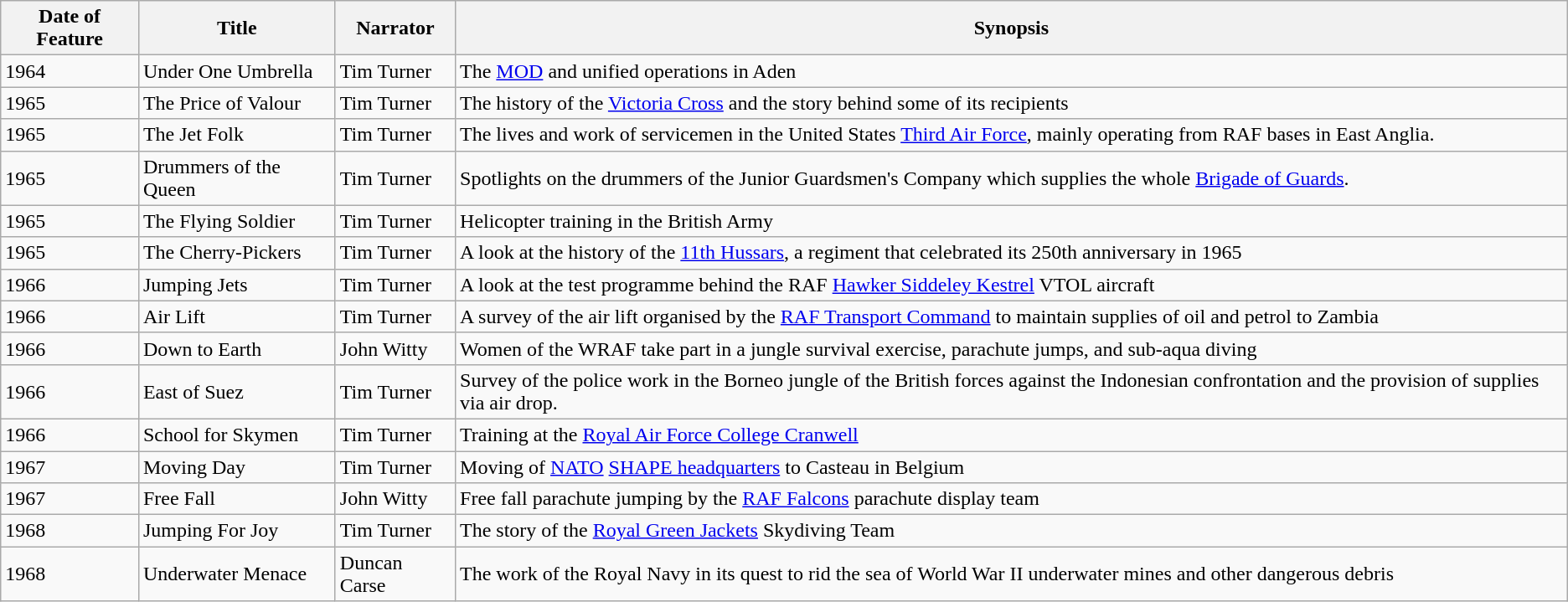<table class="wikitable">
<tr>
<th>Date of Feature</th>
<th>Title</th>
<th>Narrator</th>
<th>Synopsis</th>
</tr>
<tr>
<td>1964</td>
<td>Under One Umbrella</td>
<td>Tim Turner</td>
<td>The <a href='#'>MOD</a> and unified operations in Aden</td>
</tr>
<tr>
<td>1965</td>
<td>The Price of Valour</td>
<td>Tim Turner</td>
<td>The history of the <a href='#'>Victoria Cross</a> and the story behind some of its recipients</td>
</tr>
<tr>
<td>1965</td>
<td>The Jet Folk</td>
<td>Tim Turner</td>
<td>The lives and work of servicemen in the United States <a href='#'>Third Air Force</a>, mainly operating from RAF bases in East Anglia.</td>
</tr>
<tr>
<td>1965</td>
<td>Drummers of the Queen</td>
<td>Tim Turner</td>
<td>Spotlights on the drummers of the Junior Guardsmen's Company which supplies the whole <a href='#'>Brigade of Guards</a>.</td>
</tr>
<tr>
<td>1965</td>
<td>The Flying Soldier</td>
<td>Tim Turner</td>
<td>Helicopter training in the British Army</td>
</tr>
<tr>
<td>1965</td>
<td>The Cherry-Pickers</td>
<td>Tim Turner</td>
<td>A look at the history of the <a href='#'>11th Hussars</a>, a regiment that celebrated its 250th anniversary in 1965</td>
</tr>
<tr>
<td>1966</td>
<td>Jumping Jets</td>
<td>Tim Turner</td>
<td>A look at the test programme behind the RAF <a href='#'>Hawker Siddeley Kestrel</a> VTOL aircraft</td>
</tr>
<tr>
<td>1966</td>
<td>Air Lift</td>
<td>Tim Turner</td>
<td>A survey of the air lift organised by the <a href='#'>RAF Transport Command</a> to maintain supplies of oil and petrol to Zambia</td>
</tr>
<tr>
<td>1966</td>
<td>Down to Earth</td>
<td>John Witty</td>
<td>Women of the WRAF take part in a jungle survival exercise, parachute jumps, and sub-aqua diving</td>
</tr>
<tr>
<td>1966</td>
<td>East of Suez</td>
<td>Tim Turner</td>
<td>Survey of the police work in the Borneo jungle of the British forces against the Indonesian confrontation and the provision of supplies via air drop.</td>
</tr>
<tr>
<td>1966</td>
<td>School for Skymen</td>
<td>Tim Turner</td>
<td>Training at the <a href='#'>Royal Air Force College Cranwell</a></td>
</tr>
<tr>
<td>1967</td>
<td>Moving Day</td>
<td>Tim Turner</td>
<td>Moving of <a href='#'>NATO</a> <a href='#'>SHAPE headquarters</a> to Casteau in Belgium</td>
</tr>
<tr>
<td>1967</td>
<td>Free Fall</td>
<td>John Witty</td>
<td>Free fall parachute jumping by the <a href='#'>RAF Falcons</a> parachute display team</td>
</tr>
<tr>
<td>1968</td>
<td>Jumping For Joy</td>
<td>Tim Turner</td>
<td>The story of the <a href='#'>Royal Green Jackets</a> Skydiving Team</td>
</tr>
<tr>
<td>1968</td>
<td>Underwater Menace</td>
<td>Duncan Carse</td>
<td>The work of the Royal Navy in its quest to rid the sea of World War II underwater mines and other dangerous debris</td>
</tr>
</table>
